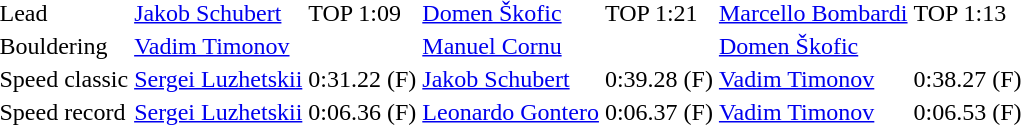<table>
<tr>
<td>Lead</td>
<td><a href='#'>Jakob Schubert</a><br></td>
<td>TOP 1:09</td>
<td><a href='#'>Domen Škofic</a><br></td>
<td>TOP 1:21</td>
<td><a href='#'>Marcello Bombardi</a><br></td>
<td>TOP 1:13</td>
</tr>
<tr>
<td>Bouldering</td>
<td><a href='#'>Vadim Timonov</a><br></td>
<td></td>
<td><a href='#'>Manuel Cornu</a><br></td>
<td></td>
<td><a href='#'>Domen Škofic</a><br></td>
<td></td>
</tr>
<tr>
<td>Speed classic</td>
<td><a href='#'>Sergei Luzhetskii</a><br></td>
<td>0:31.22 (F)</td>
<td><a href='#'>Jakob Schubert </a><br></td>
<td>0:39.28 (F)</td>
<td><a href='#'>Vadim Timonov</a><br></td>
<td>0:38.27 (F)</td>
</tr>
<tr>
<td>Speed record</td>
<td><a href='#'>Sergei Luzhetskii</a><br></td>
<td>0:06.36 (F)</td>
<td><a href='#'>Leonardo Gontero</a><br></td>
<td>0:06.37 (F)</td>
<td><a href='#'>Vadim Timonov</a><br></td>
<td>0:06.53 (F)</td>
</tr>
</table>
